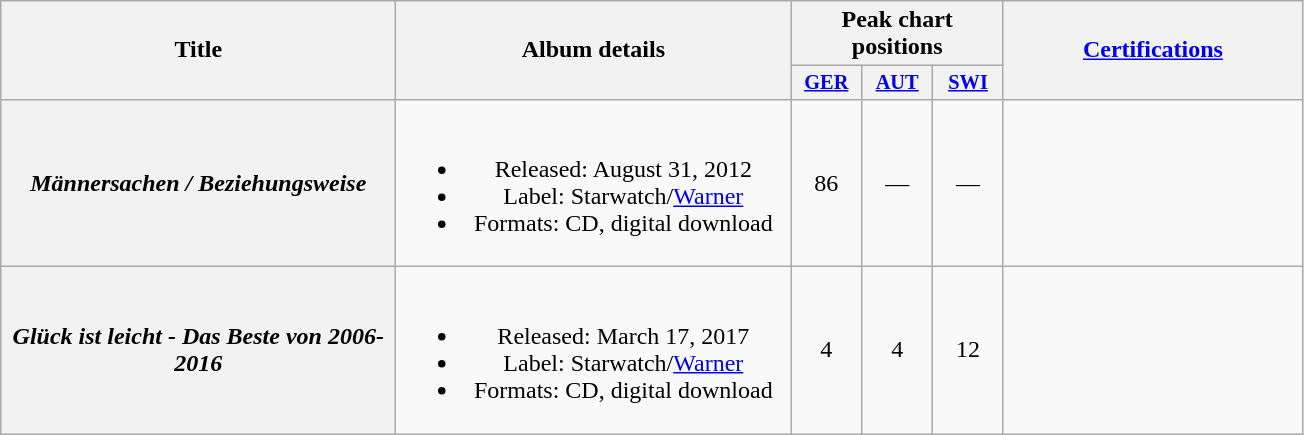<table class="wikitable plainrowheaders" style="text-align:center;" border="1">
<tr>
<th scope="col" rowspan="2" style="width:16em;">Title</th>
<th scope="col" rowspan="2" style="width:16em;">Album details</th>
<th scope="col" colspan="3">Peak chart positions</th>
<th scope="col" rowspan="2" style="width:12em;"><a href='#'>Certifications</a></th>
</tr>
<tr>
<th style="width:3em;font-size:85%"><a href='#'>GER</a><br></th>
<th style="width:3em;font-size:85%"><a href='#'>AUT</a><br></th>
<th style="width:3em;font-size:85%"><a href='#'>SWI</a><br></th>
</tr>
<tr>
<th scope="row"><em>Männersachen / Beziehungsweise</em></th>
<td><br><ul><li>Released: August 31, 2012</li><li>Label: Starwatch/<a href='#'>Warner</a></li><li>Formats: CD, digital download</li></ul></td>
<td>86</td>
<td>—</td>
<td>—</td>
<td align="left"></td>
</tr>
<tr>
<th scope="row"><em>Glück ist leicht - Das Beste von 2006-2016</em></th>
<td><br><ul><li>Released: March 17, 2017</li><li>Label: Starwatch/<a href='#'>Warner</a></li><li>Formats: CD, digital download</li></ul></td>
<td>4</td>
<td>4</td>
<td>12</td>
<td align="left"></td>
</tr>
</table>
